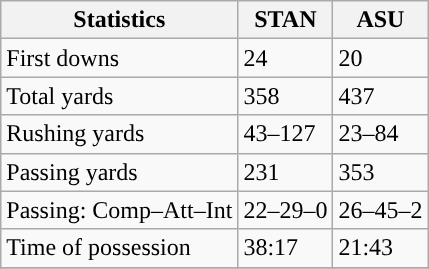<table class="wikitable" style="float: left;">
<tr>
<th>Statistics</th>
<th>STAN</th>
<th>ASU</th>
</tr>
<tr>
<td>First downs</td>
<td>24</td>
<td>20</td>
</tr>
<tr>
<td>Total yards</td>
<td>358</td>
<td>437</td>
</tr>
<tr>
<td>Rushing yards</td>
<td>43–127</td>
<td>23–84</td>
</tr>
<tr>
<td>Passing yards</td>
<td>231</td>
<td>353</td>
</tr>
<tr>
<td>Passing: Comp–Att–Int</td>
<td>22–29–0</td>
<td>26–45–2</td>
</tr>
<tr>
<td>Time of possession</td>
<td>38:17</td>
<td>21:43</td>
</tr>
<tr>
</tr>
</table>
